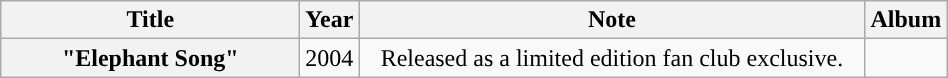<table class="wikitable plainrowheaders" style="text-align:center;">
<tr>
<th style="width:12em;">Title</th>
<th scope="col" rowspan="1">Year</th>
<th style="width:330px;">Note</th>
<th>Album</th>
</tr>
<tr>
<th scope="row">"Elephant Song"</th>
<td>2004</td>
<td>Released as a limited edition fan club exclusive.</td>
<td></td>
</tr>
</table>
